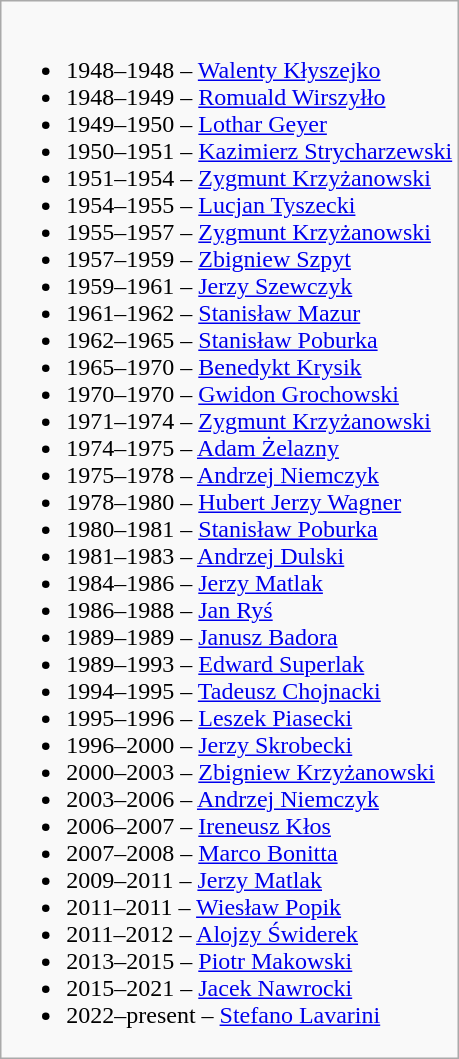<table class="wikitable">
<tr valign="top">
<td><br><ul><li> 1948–1948 – <a href='#'>Walenty Kłyszejko</a></li><li> 1948–1949 – <a href='#'>Romuald Wirszyłło</a></li><li> 1949–1950 – <a href='#'>Lothar Geyer</a></li><li> 1950–1951 – <a href='#'>Kazimierz Strycharzewski</a></li><li> 1951–1954 – <a href='#'>Zygmunt Krzyżanowski</a></li><li> 1954–1955 – <a href='#'>Lucjan Tyszecki</a></li><li> 1955–1957 – <a href='#'>Zygmunt Krzyżanowski</a></li><li> 1957–1959 – <a href='#'>Zbigniew Szpyt</a></li><li> 1959–1961 – <a href='#'>Jerzy Szewczyk</a></li><li> 1961–1962 – <a href='#'>Stanisław Mazur</a></li><li> 1962–1965 – <a href='#'>Stanisław Poburka</a></li><li> 1965–1970 – <a href='#'>Benedykt Krysik</a></li><li> 1970–1970 – <a href='#'>Gwidon Grochowski</a></li><li> 1971–1974 – <a href='#'>Zygmunt Krzyżanowski</a></li><li> 1974–1975 – <a href='#'>Adam Żelazny</a></li><li> 1975–1978 – <a href='#'>Andrzej Niemczyk</a></li><li> 1978–1980 – <a href='#'>Hubert Jerzy Wagner</a></li><li> 1980–1981 – <a href='#'>Stanisław Poburka</a></li><li> 1981–1983 – <a href='#'>Andrzej Dulski</a></li><li> 1984–1986 – <a href='#'>Jerzy Matlak</a></li><li> 1986–1988 – <a href='#'>Jan Ryś</a></li><li> 1989–1989 – <a href='#'>Janusz Badora</a></li><li> 1989–1993 – <a href='#'>Edward Superlak</a></li><li> 1994–1995 – <a href='#'>Tadeusz Chojnacki</a></li><li> 1995–1996 – <a href='#'>Leszek Piasecki</a></li><li> 1996–2000 – <a href='#'>Jerzy Skrobecki</a></li><li> 2000–2003 – <a href='#'>Zbigniew Krzyżanowski</a></li><li> 2003–2006 – <a href='#'>Andrzej Niemczyk</a></li><li> 2006–2007 – <a href='#'>Ireneusz Kłos</a></li><li> 2007–2008 – <a href='#'>Marco Bonitta</a></li><li> 2009–2011 – <a href='#'>Jerzy Matlak</a></li><li> 2011–2011 – <a href='#'>Wiesław Popik</a></li><li> 2011–2012 – <a href='#'>Alojzy Świderek</a></li><li> 2013–2015 – <a href='#'>Piotr Makowski</a></li><li> 2015–2021 – <a href='#'>Jacek Nawrocki</a></li><li> 2022–present – <a href='#'>Stefano Lavarini</a></li></ul></td>
</tr>
</table>
